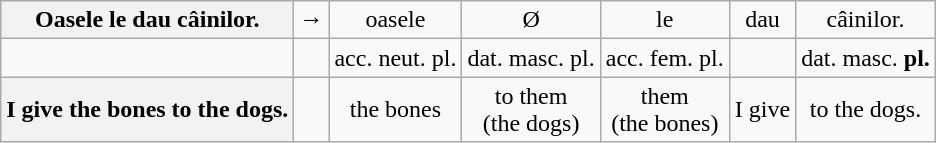<table class="wikitable" style="text-align: center;">
<tr>
<th>Oasele le dau câinilor.</th>
<td>→</td>
<td>oasele</td>
<td>Ø</td>
<td>le</td>
<td>dau</td>
<td>câinilor.</td>
</tr>
<tr>
<td></td>
<td></td>
<td>acc. neut. pl.</td>
<td>dat. masc. pl.</td>
<td>acc. fem. pl.</td>
<td></td>
<td>dat. masc. <strong>pl.</strong></td>
</tr>
<tr>
<th>I give the bones to the dogs.</th>
<td></td>
<td>the bones</td>
<td>to them<br>(the dogs)</td>
<td>them<br>(the bones)</td>
<td>I give</td>
<td>to the dogs.</td>
</tr>
</table>
